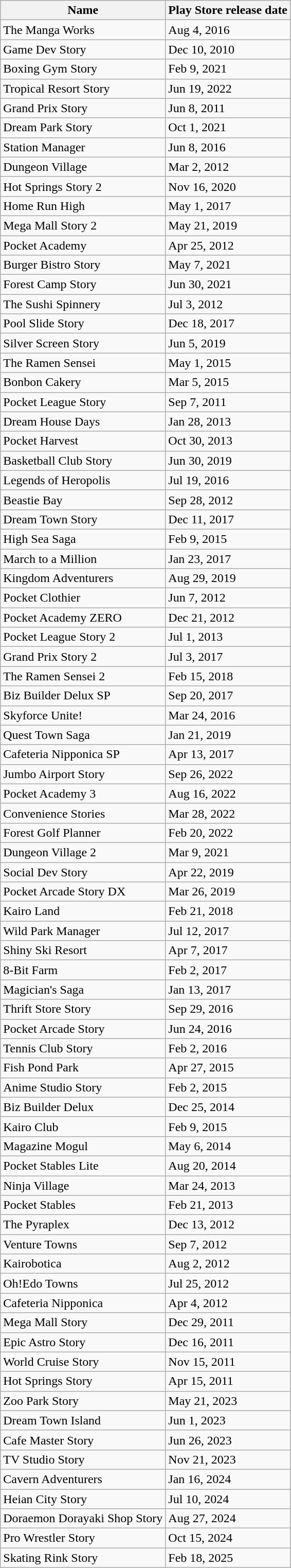<table class="wikitable sortable">
<tr>
<th>Name</th>
<th>Play Store release date</th>
</tr>
<tr>
<td>The Manga Works</td>
<td>Aug 4, 2016</td>
</tr>
<tr>
<td>Game Dev Story</td>
<td>Dec 10, 2010</td>
</tr>
<tr>
<td>Boxing Gym Story</td>
<td>Feb 9, 2021</td>
</tr>
<tr>
<td>Tropical Resort Story</td>
<td>Jun 19, 2022</td>
</tr>
<tr>
<td>Grand Prix Story</td>
<td>Jun 8, 2011</td>
</tr>
<tr>
<td>Dream Park Story</td>
<td>Oct 1, 2021</td>
</tr>
<tr>
<td>Station Manager</td>
<td>Jun 8, 2016</td>
</tr>
<tr>
<td>Dungeon Village</td>
<td>Mar 2, 2012</td>
</tr>
<tr>
<td>Hot Springs Story 2</td>
<td>Nov 16, 2020</td>
</tr>
<tr>
<td>Home Run High</td>
<td>May 1, 2017</td>
</tr>
<tr>
<td>Mega Mall Story 2</td>
<td>May 21, 2019</td>
</tr>
<tr>
<td>Pocket Academy</td>
<td>Apr 25, 2012</td>
</tr>
<tr>
<td>Burger Bistro Story</td>
<td>May 7, 2021</td>
</tr>
<tr>
<td>Forest Camp Story</td>
<td>Jun 30, 2021</td>
</tr>
<tr>
<td>The Sushi Spinnery</td>
<td>Jul 3, 2012</td>
</tr>
<tr>
<td>Pool Slide Story</td>
<td>Dec 18, 2017</td>
</tr>
<tr>
<td>Silver Screen Story</td>
<td>Jun 5, 2019</td>
</tr>
<tr>
<td>The Ramen Sensei</td>
<td>May 1, 2015</td>
</tr>
<tr>
<td>Bonbon Cakery</td>
<td>Mar 5, 2015</td>
</tr>
<tr>
<td>Pocket League Story</td>
<td>Sep 7, 2011</td>
</tr>
<tr>
<td>Dream House Days</td>
<td>Jan 28, 2013</td>
</tr>
<tr>
<td>Pocket Harvest</td>
<td>Oct 30, 2013</td>
</tr>
<tr>
<td>Basketball Club Story</td>
<td>Jun 30, 2019</td>
</tr>
<tr>
<td>Legends of Heropolis</td>
<td>Jul 19, 2016</td>
</tr>
<tr>
<td>Beastie Bay</td>
<td>Sep 28, 2012</td>
</tr>
<tr>
<td>Dream Town Story</td>
<td>Dec 11, 2017</td>
</tr>
<tr>
<td>High Sea Saga</td>
<td>Feb 9, 2015</td>
</tr>
<tr>
<td>March to a Million</td>
<td>Jan 23, 2017</td>
</tr>
<tr>
<td>Kingdom Adventurers</td>
<td>Aug 29, 2019</td>
</tr>
<tr>
<td>Pocket Clothier</td>
<td>Jun 7, 2012</td>
</tr>
<tr>
<td>Pocket Academy ZERO</td>
<td>Dec 21, 2012</td>
</tr>
<tr>
<td>Pocket League Story 2</td>
<td>Jul 1, 2013</td>
</tr>
<tr>
<td>Grand Prix Story 2</td>
<td>Jul 3, 2017</td>
</tr>
<tr>
<td>The Ramen Sensei 2</td>
<td>Feb 15, 2018</td>
</tr>
<tr>
<td>Biz Builder Delux SP</td>
<td>Sep 20, 2017</td>
</tr>
<tr>
<td>Skyforce Unite!</td>
<td>Mar 24, 2016</td>
</tr>
<tr>
<td>Quest Town Saga</td>
<td>Jan 21, 2019</td>
</tr>
<tr>
<td>Cafeteria Nipponica SP</td>
<td>Apr 13, 2017</td>
</tr>
<tr>
<td>Jumbo Airport Story</td>
<td>Sep 26, 2022</td>
</tr>
<tr>
<td>Pocket Academy 3</td>
<td>Aug 16, 2022</td>
</tr>
<tr>
<td>Convenience Stories</td>
<td>Mar 28, 2022</td>
</tr>
<tr>
<td>Forest Golf Planner</td>
<td>Feb 20, 2022</td>
</tr>
<tr>
<td>Dungeon Village 2</td>
<td>Mar 9, 2021</td>
</tr>
<tr>
<td>Social Dev Story</td>
<td>Apr 22, 2019</td>
</tr>
<tr>
<td>Pocket Arcade Story DX</td>
<td>Mar 26, 2019</td>
</tr>
<tr>
<td>Kairo Land</td>
<td>Feb 21, 2018</td>
</tr>
<tr>
<td>Wild Park Manager</td>
<td>Jul 12, 2017</td>
</tr>
<tr>
<td>Shiny Ski Resort</td>
<td>Apr 7, 2017</td>
</tr>
<tr>
<td>8-Bit Farm</td>
<td>Feb 2, 2017</td>
</tr>
<tr>
<td>Magician's Saga</td>
<td>Jan 13, 2017</td>
</tr>
<tr>
<td>Thrift Store Story</td>
<td>Sep 29, 2016</td>
</tr>
<tr>
<td>Pocket Arcade Story</td>
<td>Jun 24, 2016</td>
</tr>
<tr>
<td>Tennis Club Story</td>
<td>Feb 2, 2016</td>
</tr>
<tr>
<td>Fish Pond Park</td>
<td>Apr 27, 2015</td>
</tr>
<tr>
<td>Anime Studio Story</td>
<td>Feb 2, 2015</td>
</tr>
<tr>
<td>Biz Builder Delux</td>
<td>Dec 25, 2014</td>
</tr>
<tr>
<td>Kairo Club</td>
<td>Feb 9, 2015</td>
</tr>
<tr>
<td>Magazine Mogul</td>
<td>May 6, 2014</td>
</tr>
<tr>
<td>Pocket Stables Lite</td>
<td>Aug 20, 2014</td>
</tr>
<tr>
<td>Ninja Village</td>
<td>Mar 24, 2013</td>
</tr>
<tr>
<td>Pocket Stables</td>
<td>Feb 21, 2013</td>
</tr>
<tr>
<td>The Pyraplex</td>
<td>Dec 13, 2012</td>
</tr>
<tr>
<td>Venture Towns</td>
<td>Sep 7, 2012</td>
</tr>
<tr>
<td>Kairobotica</td>
<td>Aug 2, 2012</td>
</tr>
<tr>
<td>Oh!Edo Towns</td>
<td>Jul 25, 2012</td>
</tr>
<tr>
<td>Cafeteria Nipponica</td>
<td>Apr 4, 2012</td>
</tr>
<tr>
<td>Mega Mall Story</td>
<td>Dec 29, 2011</td>
</tr>
<tr>
<td>Epic Astro Story</td>
<td>Dec 16, 2011</td>
</tr>
<tr>
<td>World Cruise Story</td>
<td>Nov 15, 2011</td>
</tr>
<tr>
<td>Hot Springs Story</td>
<td>Apr 15, 2011</td>
</tr>
<tr>
<td>Zoo Park Story</td>
<td>May 21, 2023</td>
</tr>
<tr>
<td>Dream Town Island</td>
<td>Jun 1, 2023</td>
</tr>
<tr>
<td>Cafe Master Story</td>
<td>Jun 26, 2023</td>
</tr>
<tr>
<td>TV Studio Story</td>
<td>Nov 21, 2023</td>
</tr>
<tr>
<td>Cavern Adventurers</td>
<td>Jan 16, 2024</td>
</tr>
<tr>
<td>Heian City Story</td>
<td>Jul 10, 2024</td>
</tr>
<tr>
<td>Doraemon Dorayaki Shop Story</td>
<td>Aug 27, 2024</td>
</tr>
<tr>
<td>Pro Wrestler Story</td>
<td>Oct 15, 2024</td>
</tr>
<tr>
<td>Skating Rink Story</td>
<td>Feb 18, 2025</td>
</tr>
</table>
